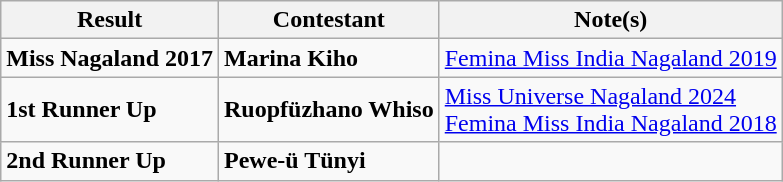<table class="wikitable">
<tr>
<th>Result</th>
<th>Contestant</th>
<th>Note(s)</th>
</tr>
<tr>
<td><strong>Miss Nagaland 2017</strong></td>
<td><strong>Marina Kiho</strong></td>
<td><a href='#'>Femina Miss India Nagaland 2019</a></td>
</tr>
<tr>
<td><strong>1st Runner Up</strong></td>
<td><strong>Ruopfüzhano Whiso</strong></td>
<td><a href='#'>Miss Universe Nagaland 2024</a><br><a href='#'>Femina Miss India Nagaland 2018</a></td>
</tr>
<tr>
<td><strong>2nd Runner Up</strong></td>
<td><strong>Pewe-ü Tünyi</strong></td>
<td></td>
</tr>
</table>
